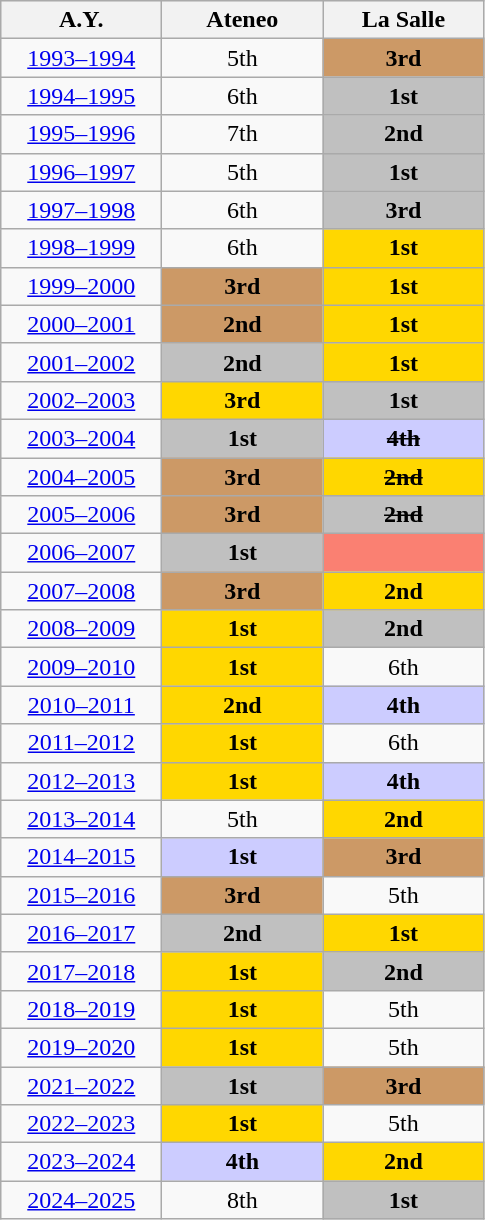<table class="wikitable" style="text-align: center">
<tr bgcolor="#efefef">
<th width=100px>A.Y.</th>
<th width=100px>Ateneo</th>
<th width=100px>La Salle</th>
</tr>
<tr>
<td><a href='#'>1993–1994</a></td>
<td>5th</td>
<td bgcolor=#CC9966><strong>3rd</strong></td>
</tr>
<tr>
<td><a href='#'>1994–1995</a></td>
<td>6th</td>
<td bgcolor="silver"><strong>1st</strong></td>
</tr>
<tr>
<td><a href='#'>1995–1996</a></td>
<td>7th</td>
<td bgcolor="silver"><strong>2nd</strong></td>
</tr>
<tr>
<td><a href='#'>1996–1997</a></td>
<td>5th</td>
<td bgcolor="silver"><strong>1st</strong></td>
</tr>
<tr>
<td><a href='#'>1997–1998</a></td>
<td>6th</td>
<td bgcolor="silver"><strong>3rd</strong></td>
</tr>
<tr>
<td><a href='#'>1998–1999</a></td>
<td>6th</td>
<td bgcolor="gold"><strong>1st</strong></td>
</tr>
<tr>
<td><a href='#'>1999–2000</a></td>
<td bgcolor=#CC9966><strong>3rd</strong></td>
<td bgcolor="gold"><strong>1st</strong></td>
</tr>
<tr>
<td><a href='#'>2000–2001</a></td>
<td bgcolor=#CC9966><strong>2nd</strong></td>
<td bgcolor="gold"><strong>1st</strong></td>
</tr>
<tr>
<td><a href='#'>2001–2002</a></td>
<td bgcolor="silver"><strong>2nd</strong></td>
<td bgcolor="gold"><strong>1st</strong></td>
</tr>
<tr>
<td><a href='#'>2002–2003</a></td>
<td bgcolor="gold"><strong>3rd</strong></td>
<td bgcolor="silver"><strong>1st</strong></td>
</tr>
<tr>
<td><a href='#'>2003–2004</a></td>
<td bgcolor="silver"><strong>1st</strong></td>
<td bgcolor=#CCCCFF><s> <strong>4th</strong> </s></td>
</tr>
<tr>
<td><a href='#'>2004–2005</a></td>
<td bgcolor=#CC9966><strong>3rd</strong></td>
<td bgcolor="gold"><s> <strong>2nd</strong> </s></td>
</tr>
<tr>
<td><a href='#'>2005–2006</a></td>
<td bgcolor=#CC9966><strong>3rd</strong></td>
<td bgcolor="silver"><s> <strong>2nd</strong> </s></td>
</tr>
<tr>
<td><a href='#'>2006–2007</a></td>
<td bgcolor="silver"><strong>1st</strong></td>
<td bgcolor=salmon></td>
</tr>
<tr>
<td><a href='#'>2007–2008</a></td>
<td bgcolor=#CC9966><strong>3rd</strong></td>
<td bgcolor="gold"><strong>2nd</strong></td>
</tr>
<tr>
<td><a href='#'>2008–2009</a></td>
<td bgcolor="gold"><strong>1st</strong></td>
<td bgcolor="silver"><strong>2nd</strong></td>
</tr>
<tr>
<td><a href='#'>2009–2010</a></td>
<td bgcolor="gold"><strong>1st</strong></td>
<td>6th</td>
</tr>
<tr>
<td><a href='#'>2010–2011</a></td>
<td bgcolor="gold"><strong>2nd</strong></td>
<td bgcolor=#CCCCFF><strong>4th</strong></td>
</tr>
<tr>
<td><a href='#'>2011–2012</a></td>
<td bgcolor="gold"><strong>1st</strong></td>
<td>6th</td>
</tr>
<tr>
<td><a href='#'>2012–2013</a></td>
<td bgcolor="gold"><strong>1st</strong></td>
<td bgcolor=#CCCCFF><strong>4th</strong></td>
</tr>
<tr>
<td><a href='#'>2013–2014</a></td>
<td>5th</td>
<td bgcolor="gold"><strong>2nd</strong></td>
</tr>
<tr>
<td><a href='#'>2014–2015</a></td>
<td bgcolor=#CCCCFF><strong>1st</strong></td>
<td bgcolor=#CC9966><strong>3rd</strong></td>
</tr>
<tr>
<td><a href='#'>2015–2016</a></td>
<td bgcolor=#CC9966><strong>3rd</strong></td>
<td>5th</td>
</tr>
<tr>
<td><a href='#'>2016–2017</a></td>
<td bgcolor="silver"><strong>2nd</strong></td>
<td bgcolor="gold"><strong>1st</strong></td>
</tr>
<tr>
<td><a href='#'>2017–2018</a></td>
<td bgcolor="gold"><strong>1st</strong></td>
<td bgcolor="silver"><strong>2nd</strong></td>
</tr>
<tr>
<td><a href='#'>2018–2019</a></td>
<td bgcolor="gold"><strong>1st</strong></td>
<td>5th</td>
</tr>
<tr>
<td><a href='#'>2019–2020</a></td>
<td bgcolor="gold"><strong>1st</strong></td>
<td>5th</td>
</tr>
<tr>
<td><a href='#'>2021–2022</a></td>
<td bgcolor="silver"><strong>1st</strong></td>
<td bgcolor=#CC9966><strong>3rd</strong></td>
</tr>
<tr>
<td><a href='#'>2022–2023</a></td>
<td bgcolor="gold"><strong>1st</strong></td>
<td>5th</td>
</tr>
<tr>
<td><a href='#'>2023–2024</a></td>
<td bgcolor=#CCCCFF><strong>4th</strong></td>
<td bgcolor="gold"><strong>2nd</strong></td>
</tr>
<tr>
<td><a href='#'>2024–2025</a></td>
<td>8th</td>
<td bgcolor="silver"><strong>1st</strong></td>
</tr>
</table>
